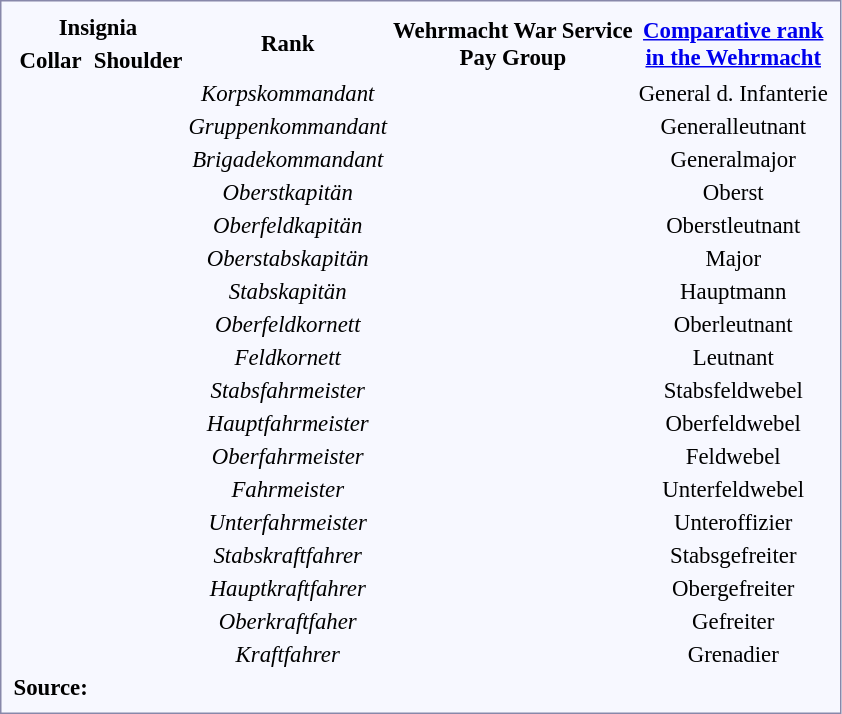<table style="border:1px solid #8888aa; background-color:#f7f8ff; padding:5px; font-size:95%; margin: 0px 12px 12px 0px;">
<tr style="text-align:center;">
<th colspan=2>Insignia</th>
<th rowspan=2>Rank</th>
<td rowspan=2><strong>Wehrmacht War Service<br> Pay Group</strong> </td>
<th rowspan=2><a href='#'>Comparative rank<br> in the Wehrmacht</a></th>
</tr>
<tr style="text-align:center;">
<th>Collar</th>
<th>Shoulder</th>
</tr>
<tr style="text-align:center;">
<td rowspan=3></td>
<td></td>
<td><em>Korpskommandant</em></td>
<td></td>
<td>General d. Infanterie</td>
</tr>
<tr style="text-align:center;">
<td></td>
<td><em>Gruppenkommandant</em></td>
<td></td>
<td>Generalleutnant</td>
</tr>
<tr style="text-align:center;">
<td></td>
<td><em>Brigadekommandant</em></td>
<td></td>
<td>Generalmajor</td>
</tr>
<tr style="text-align:center;">
<td rowspan=6></td>
<td></td>
<td><em>Oberstkapitän</em></td>
<td></td>
<td>Oberst</td>
</tr>
<tr style="text-align:center;">
<td></td>
<td><em>Oberfeldkapitän</em></td>
<td></td>
<td>Oberstleutnant</td>
</tr>
<tr style="text-align:center;">
<td></td>
<td><em>Oberstabskapitän</em></td>
<td></td>
<td>Major</td>
</tr>
<tr style="text-align:center;">
<td></td>
<td><em>Stabskapitän</em></td>
<td></td>
<td>Hauptmann</td>
</tr>
<tr style="text-align:center;">
<td></td>
<td><em>Oberfeldkornett</em></td>
<td></td>
<td>Oberleutnant</td>
</tr>
<tr style="text-align:center;">
<td></td>
<td><em>Feldkornett</em></td>
<td></td>
<td>Leutnant</td>
</tr>
<tr style="text-align:center;">
<td rowspan=5></td>
<td></td>
<td><em>Stabsfahrmeister</em></td>
<td></td>
<td>Stabsfeldwebel</td>
</tr>
<tr style="text-align:center;">
<td></td>
<td><em>Hauptfahrmeister</em></td>
<td></td>
<td>Oberfeldwebel</td>
</tr>
<tr style="text-align:center;">
<td></td>
<td><em>Oberfahrmeister</em></td>
<td></td>
<td>Feldwebel</td>
</tr>
<tr style="text-align:center;">
<td></td>
<td><em>Fahrmeister</em></td>
<td></td>
<td>Unterfeldwebel</td>
</tr>
<tr style="text-align:center;">
<td></td>
<td><em>Unterfahrmeister</em></td>
<td></td>
<td>Unteroffizier</td>
</tr>
<tr style="text-align:center;">
<td rowspan=4></td>
<td></td>
<td><em>Stabskraftfahrer</em></td>
<td></td>
<td>Stabsgefreiter</td>
</tr>
<tr style="text-align:center;">
<td></td>
<td><em>Hauptkraftfahrer</em></td>
<td></td>
<td>Obergefreiter</td>
</tr>
<tr style="text-align:center;">
<td></td>
<td><em>Oberkraftfaher</em></td>
<td></td>
<td>Gefreiter</td>
</tr>
<tr style="text-align:center;">
<td></td>
<td><em>Kraftfahrer</em></td>
<td></td>
<td>Grenadier</td>
</tr>
<tr>
<th>Source:</th>
<td></td>
</tr>
</table>
